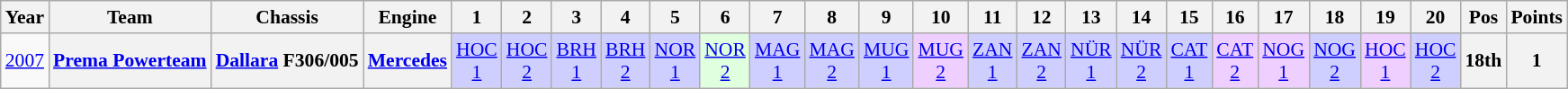<table class="wikitable" style="text-align:center; font-size:90%">
<tr>
<th>Year</th>
<th>Team</th>
<th>Chassis</th>
<th>Engine</th>
<th>1</th>
<th>2</th>
<th>3</th>
<th>4</th>
<th>5</th>
<th>6</th>
<th>7</th>
<th>8</th>
<th>9</th>
<th>10</th>
<th>11</th>
<th>12</th>
<th>13</th>
<th>14</th>
<th>15</th>
<th>16</th>
<th>17</th>
<th>18</th>
<th>19</th>
<th>20</th>
<th>Pos</th>
<th>Points</th>
</tr>
<tr>
<td><a href='#'>2007</a></td>
<th><a href='#'>Prema Powerteam</a></th>
<th><a href='#'>Dallara</a> F306/005</th>
<th><a href='#'>Mercedes</a></th>
<td style="background:#CFCFFF;"><a href='#'>HOC<br>1</a><br></td>
<td style="background:#CFCFFF;"><a href='#'>HOC<br>2</a><br></td>
<td style="background:#CFCFFF;"><a href='#'>BRH<br>1</a><br></td>
<td style="background:#CFCFFF;"><a href='#'>BRH<br>2</a><br></td>
<td style="background:#CFCFFF;"><a href='#'>NOR<br>1</a><br></td>
<td style="background:#DFFFDF;"><a href='#'>NOR<br>2</a><br></td>
<td style="background:#CFCFFF;"><a href='#'>MAG<br>1</a><br></td>
<td style="background:#CFCFFF;"><a href='#'>MAG<br>2</a><br></td>
<td style="background:#CFCFFF;"><a href='#'>MUG<br>1</a><br></td>
<td style="background:#EFCFFF;"><a href='#'>MUG<br>2</a><br></td>
<td style="background:#CFCFFF;"><a href='#'>ZAN<br>1</a><br></td>
<td style="background:#CFCFFF;"><a href='#'>ZAN<br>2</a><br></td>
<td style="background:#CFCFFF;"><a href='#'>NÜR<br>1</a><br></td>
<td style="background:#CFCFFF;"><a href='#'>NÜR<br>2</a><br></td>
<td style="background:#CFCFFF;"><a href='#'>CAT<br>1</a><br></td>
<td style="background:#EFCFFF;"><a href='#'>CAT<br>2</a><br></td>
<td style="background:#EFCFFF;"><a href='#'>NOG<br>1</a><br></td>
<td style="background:#CFCFFF;"><a href='#'>NOG<br>2</a><br></td>
<td style="background:#EFCFFF;"><a href='#'>HOC<br>1</a><br></td>
<td style="background:#CFCFFF;"><a href='#'>HOC<br>2</a><br></td>
<th>18th</th>
<th>1</th>
</tr>
</table>
